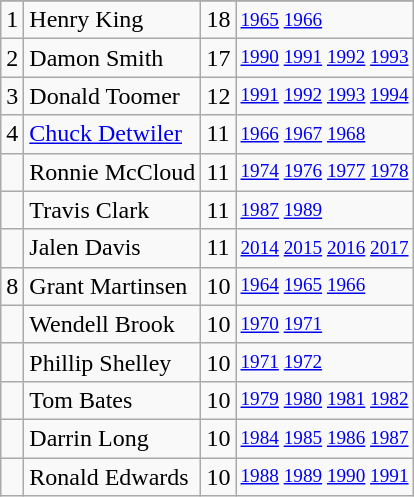<table class="wikitable">
<tr>
</tr>
<tr>
<td>1</td>
<td>Henry King</td>
<td>18</td>
<td style="font-size:80%;"><a href='#'>1965</a> <a href='#'>1966</a></td>
</tr>
<tr>
<td>2</td>
<td>Damon Smith</td>
<td>17</td>
<td style="font-size:80%;"><a href='#'>1990</a> <a href='#'>1991</a> <a href='#'>1992</a> <a href='#'>1993</a></td>
</tr>
<tr>
<td>3</td>
<td>Donald Toomer</td>
<td>12</td>
<td style="font-size:80%;"><a href='#'>1991</a> <a href='#'>1992</a> <a href='#'>1993</a> <a href='#'>1994</a></td>
</tr>
<tr>
<td>4</td>
<td><a href='#'>Chuck Detwiler</a></td>
<td>11</td>
<td style="font-size:80%;"><a href='#'>1966</a> <a href='#'>1967</a> <a href='#'>1968</a></td>
</tr>
<tr>
<td></td>
<td>Ronnie McCloud</td>
<td>11</td>
<td style="font-size:80%;"><a href='#'>1974</a> <a href='#'>1976</a> <a href='#'>1977</a> <a href='#'>1978</a></td>
</tr>
<tr>
<td></td>
<td>Travis Clark</td>
<td>11</td>
<td style="font-size:80%;"><a href='#'>1987</a> <a href='#'>1989</a></td>
</tr>
<tr>
<td></td>
<td>Jalen Davis</td>
<td>11</td>
<td style="font-size:80%;"><a href='#'>2014</a> <a href='#'>2015</a> <a href='#'>2016</a> <a href='#'>2017</a></td>
</tr>
<tr>
<td>8</td>
<td>Grant Martinsen</td>
<td>10</td>
<td style="font-size:80%;"><a href='#'>1964</a> <a href='#'>1965</a> <a href='#'>1966</a></td>
</tr>
<tr>
<td></td>
<td>Wendell Brook</td>
<td>10</td>
<td style="font-size:80%;"><a href='#'>1970</a> <a href='#'>1971</a></td>
</tr>
<tr>
<td></td>
<td>Phillip Shelley</td>
<td>10</td>
<td style="font-size:80%;"><a href='#'>1971</a> <a href='#'>1972</a></td>
</tr>
<tr>
<td></td>
<td>Tom Bates</td>
<td>10</td>
<td style="font-size:80%;"><a href='#'>1979</a> <a href='#'>1980</a> <a href='#'>1981</a> <a href='#'>1982</a></td>
</tr>
<tr>
<td></td>
<td>Darrin Long</td>
<td>10</td>
<td style="font-size:80%;"><a href='#'>1984</a> <a href='#'>1985</a> <a href='#'>1986</a> <a href='#'>1987</a></td>
</tr>
<tr>
<td></td>
<td>Ronald Edwards</td>
<td>10</td>
<td style="font-size:80%;"><a href='#'>1988</a> <a href='#'>1989</a> <a href='#'>1990</a> <a href='#'>1991</a></td>
</tr>
</table>
